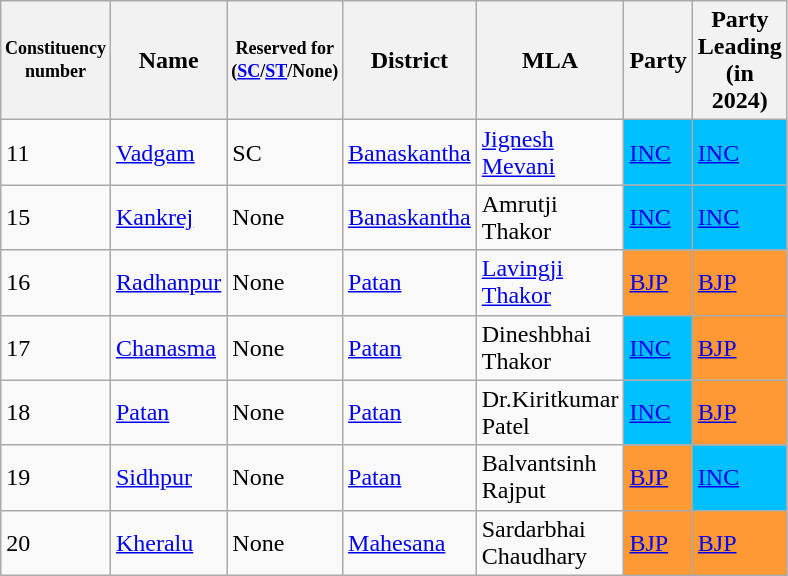<table class="wikitable" width="500px">
<tr>
<th width="50px" style="font-size:75%">Constituency number</th>
<th width="200px">Name</th>
<th width="100px" style="font-size:75%">Reserved for (<a href='#'>SC</a>/<a href='#'>ST</a>/None)</th>
<th width="150px">District</th>
<th>MLA</th>
<th>Party</th>
<th width="150px">Party Leading<br>(in 2024)</th>
</tr>
<tr>
<td>11</td>
<td><a href='#'>Vadgam</a></td>
<td>SC</td>
<td><a href='#'>Banaskantha</a></td>
<td><a href='#'>Jignesh Mevani</a></td>
<td bgcolor=#00BFFF><a href='#'>INC</a></td>
<td bgcolor=#00BFFF><a href='#'>INC</a></td>
</tr>
<tr>
<td>15</td>
<td><a href='#'>Kankrej</a></td>
<td>None</td>
<td><a href='#'>Banaskantha</a></td>
<td>Amrutji Thakor</td>
<td bgcolor=#00BFFF><a href='#'>INC</a></td>
<td bgcolor=#00BFFF><a href='#'>INC</a></td>
</tr>
<tr>
<td>16</td>
<td><a href='#'>Radhanpur</a></td>
<td>None</td>
<td><a href='#'>Patan</a></td>
<td><a href='#'>Lavingji Thakor</a></td>
<td bgcolor=#FF9933><a href='#'>BJP</a></td>
<td bgcolor=#FF9933><a href='#'>BJP</a></td>
</tr>
<tr>
<td>17</td>
<td><a href='#'>Chanasma</a></td>
<td>None</td>
<td><a href='#'>Patan</a></td>
<td>Dineshbhai Thakor</td>
<td bgcolor=#00BFFF><a href='#'>INC</a></td>
<td bgcolor=#FF9933><a href='#'>BJP</a></td>
</tr>
<tr>
<td>18</td>
<td><a href='#'>Patan</a></td>
<td>None</td>
<td><a href='#'>Patan</a></td>
<td>Dr.Kiritkumar Patel</td>
<td bgcolor=#00BFFF><a href='#'>INC</a></td>
<td bgcolor=#FF9933><a href='#'>BJP</a></td>
</tr>
<tr>
<td>19</td>
<td><a href='#'>Sidhpur</a></td>
<td>None</td>
<td><a href='#'>Patan</a></td>
<td>Balvantsinh Rajput</td>
<td bgcolor=#FF9933><a href='#'>BJP</a></td>
<td bgcolor=#00BFFF><a href='#'>INC</a></td>
</tr>
<tr>
<td>20</td>
<td><a href='#'>Kheralu</a></td>
<td>None</td>
<td><a href='#'>Mahesana</a></td>
<td>Sardarbhai Chaudhary</td>
<td bgcolor=#FF9933><a href='#'>BJP</a></td>
<td bgcolor=#FF9933><a href='#'>BJP</a></td>
</tr>
</table>
